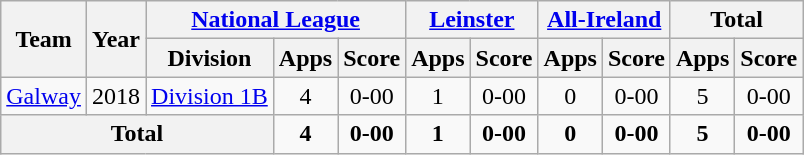<table class="wikitable" style="text-align:center">
<tr>
<th rowspan="2">Team</th>
<th rowspan="2">Year</th>
<th colspan="3"><a href='#'>National League</a></th>
<th colspan="2"><a href='#'>Leinster</a></th>
<th colspan="2"><a href='#'>All-Ireland</a></th>
<th colspan="2">Total</th>
</tr>
<tr>
<th>Division</th>
<th>Apps</th>
<th>Score</th>
<th>Apps</th>
<th>Score</th>
<th>Apps</th>
<th>Score</th>
<th>Apps</th>
<th>Score</th>
</tr>
<tr>
<td rowspan="1"><a href='#'>Galway</a></td>
<td>2018</td>
<td rowspan="1"><a href='#'>Division 1B</a></td>
<td>4</td>
<td>0-00</td>
<td>1</td>
<td>0-00</td>
<td>0</td>
<td>0-00</td>
<td>5</td>
<td>0-00</td>
</tr>
<tr>
<th colspan="3">Total</th>
<td><strong>4</strong></td>
<td><strong>0-00</strong></td>
<td><strong>1</strong></td>
<td><strong>0-00</strong></td>
<td><strong>0</strong></td>
<td><strong>0-00</strong></td>
<td><strong>5</strong></td>
<td><strong>0-00</strong></td>
</tr>
</table>
